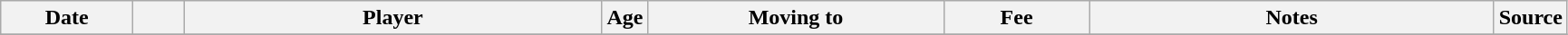<table class="wikitable sortable">
<tr>
<th style="width:90px">Date</th>
<th style="width:30px"></th>
<th style="width:300px">Player</th>
<th style="width:20px">Age</th>
<th style="width:210px">Moving to</th>
<th style="width:100px">Fee</th>
<th style="width:290px" class="unsortable">Notes</th>
<th style="width:35px">Source</th>
</tr>
<tr>
</tr>
</table>
